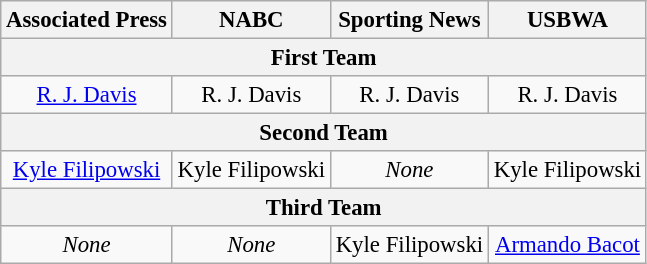<table class="wikitable" style="font-size: 95%; text-align:center;">
<tr>
<th>Associated Press</th>
<th>NABC</th>
<th>Sporting News</th>
<th>USBWA</th>
</tr>
<tr>
<th colspan=4>First Team</th>
</tr>
<tr>
<td><a href='#'>R. J. Davis</a></td>
<td>R. J. Davis</td>
<td>R. J. Davis</td>
<td>R. J. Davis</td>
</tr>
<tr>
<th colspan=4>Second Team</th>
</tr>
<tr>
<td><a href='#'>Kyle Filipowski</a></td>
<td>Kyle Filipowski</td>
<td><em>None</em></td>
<td>Kyle Filipowski</td>
</tr>
<tr>
<th colspan=4>Third Team</th>
</tr>
<tr>
<td><em>None</em></td>
<td><em>None</em></td>
<td>Kyle Filipowski</td>
<td><a href='#'>Armando Bacot</a></td>
</tr>
</table>
